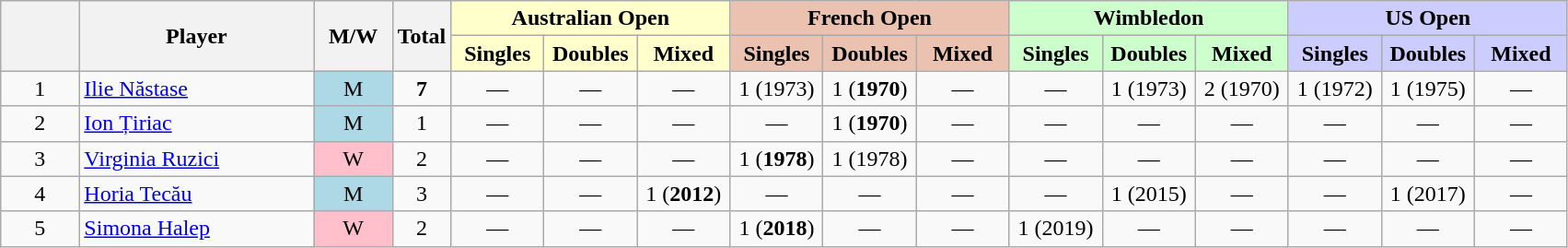<table class="wikitable mw-datatable sortable" style="text-align:center;">
<tr>
<th data-sort-type="number" width="5%" rowspan="2"></th>
<th width="15%" rowspan="2">Player</th>
<th width="5%"  rowspan="2">M/W</th>
<th rowspan="2">Total</th>
<th colspan="3" style="background:#ffc;">Australian Open</th>
<th colspan="3" style="background:#ebc2af;">French Open</th>
<th colspan="3" style="background:#cfc;">Wimbledon</th>
<th colspan="3" style="background:#ccf;">US Open</th>
</tr>
<tr>
<th style="background:#ffc; width:60px;">Singles</th>
<th style="background:#ffc; width:60px;">Doubles</th>
<th style="background:#ffc; width:60px;">Mixed</th>
<th style="background:#ebc2af; width:60px;">Singles</th>
<th style="background:#ebc2af; width:60px;">Doubles</th>
<th style="background:#ebc2af; width:60px;">Mixed</th>
<th style="background:#cfc; width:60px;">Singles</th>
<th style="background:#cfc; width:60px;">Doubles</th>
<th style="background:#cfc; width:60px;">Mixed</th>
<th style="background:#ccf; width:60px;">Singles</th>
<th style="background:#ccf; width:60px;">Doubles</th>
<th style="background:#ccf; width:60px;">Mixed</th>
</tr>
<tr>
<td>1</td>
<td style="text-align:left"><a href='#'>Ilie Năstase</a></td>
<td style="background:lightblue;">M</td>
<td><strong>7</strong></td>
<td>—</td>
<td>—</td>
<td>—</td>
<td>1 (1973)</td>
<td>1 (<strong>1970</strong>)</td>
<td>—</td>
<td>—</td>
<td>1 (1973)</td>
<td>2 (1970)</td>
<td>1 (1972)</td>
<td>1 (1975)</td>
<td>—</td>
</tr>
<tr>
<td>2</td>
<td style="text-align:left"><a href='#'>Ion Țiriac</a></td>
<td style="background:lightblue;">M</td>
<td>1</td>
<td>—</td>
<td>—</td>
<td>—</td>
<td>—</td>
<td>1 (<strong>1970</strong>)</td>
<td>—</td>
<td>—</td>
<td>—</td>
<td>—</td>
<td>—</td>
<td>—</td>
<td>—</td>
</tr>
<tr>
<td>3</td>
<td style="text-align:left"><a href='#'>Virginia Ruzici</a></td>
<td style="background:pink;">W</td>
<td>2</td>
<td>—</td>
<td>—</td>
<td>—</td>
<td>1 (<strong>1978</strong>)</td>
<td>1 (1978)</td>
<td>—</td>
<td>—</td>
<td>—</td>
<td>—</td>
<td>—</td>
<td>—</td>
<td>—</td>
</tr>
<tr>
<td>4</td>
<td style="text-align:left"><a href='#'>Horia Tecău</a></td>
<td style="background:lightblue;">M</td>
<td>3</td>
<td>—</td>
<td>—</td>
<td>1 (<strong>2012</strong>)</td>
<td>—</td>
<td>—</td>
<td>—</td>
<td>—</td>
<td>1 (2015)</td>
<td>—</td>
<td>—</td>
<td>1 (2017)</td>
<td>—</td>
</tr>
<tr>
<td>5</td>
<td style="text-align:left"><a href='#'>Simona Halep</a></td>
<td style="background:pink;">W</td>
<td>2</td>
<td>—</td>
<td>—</td>
<td>—</td>
<td>1 (<strong>2018</strong>)</td>
<td>—</td>
<td>—</td>
<td>1 (2019)</td>
<td>—</td>
<td>—</td>
<td>—</td>
<td>—</td>
<td>—</td>
</tr>
</table>
